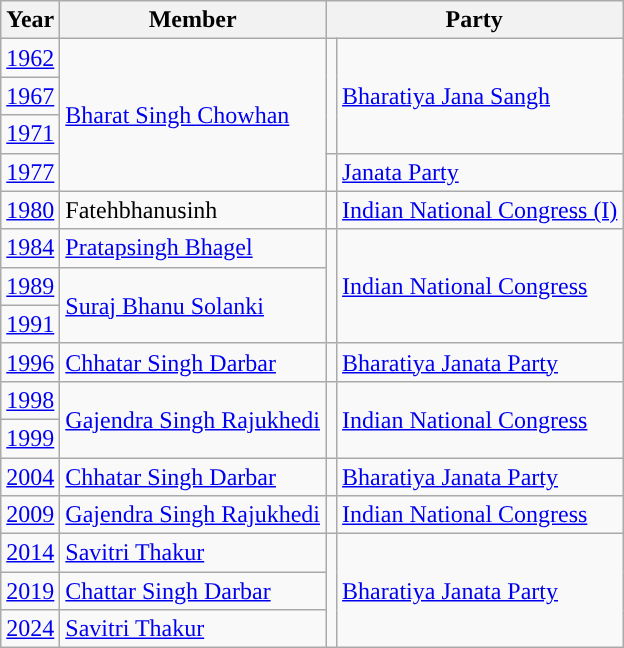<table class="wikitable">
<tr>
<th>Year</th>
<th>Member</th>
<th colspan="2">Party</th>
</tr>
<tr>
<td><a href='#'>1962</a></td>
<td rowspan="4"><a href='#'>Bharat Singh Chowhan</a></td>
<td rowspan="3" style="background-color: "></td>
<td rowspan="3"><a href='#'>Bharatiya Jana Sangh</a></td>
</tr>
<tr>
<td><a href='#'>1967</a></td>
</tr>
<tr>
<td><a href='#'>1971</a></td>
</tr>
<tr>
<td><a href='#'>1977</a></td>
<td style="background-color: "></td>
<td><a href='#'>Janata Party</a></td>
</tr>
<tr>
<td><a href='#'>1980</a></td>
<td>Fatehbhanusinh</td>
<td style="background-color: "></td>
<td><a href='#'>Indian National Congress (I)</a></td>
</tr>
<tr>
<td><a href='#'>1984</a></td>
<td><a href='#'>Pratapsingh Bhagel</a></td>
<td rowspan="3" style="background-color: "></td>
<td rowspan="3"><a href='#'>Indian National Congress</a></td>
</tr>
<tr>
<td><a href='#'>1989</a></td>
<td rowspan="2"><a href='#'>Suraj Bhanu Solanki</a></td>
</tr>
<tr>
<td><a href='#'>1991</a></td>
</tr>
<tr>
<td><a href='#'>1996</a></td>
<td><a href='#'>Chhatar Singh Darbar</a></td>
<td style="background-color: "></td>
<td><a href='#'>Bharatiya Janata Party</a></td>
</tr>
<tr>
<td><a href='#'>1998</a></td>
<td rowspan="2"><a href='#'>Gajendra Singh Rajukhedi</a></td>
<td rowspan="2" style="background-color: "></td>
<td rowspan="2"><a href='#'>Indian National Congress</a></td>
</tr>
<tr>
<td><a href='#'>1999</a></td>
</tr>
<tr>
<td><a href='#'>2004</a></td>
<td><a href='#'>Chhatar Singh Darbar</a></td>
<td style="background-color: "></td>
<td><a href='#'>Bharatiya Janata Party</a></td>
</tr>
<tr>
<td><a href='#'>2009</a></td>
<td><a href='#'>Gajendra Singh Rajukhedi</a></td>
<td style="background-color: "></td>
<td><a href='#'>Indian National Congress</a></td>
</tr>
<tr>
<td><a href='#'>2014</a></td>
<td><a href='#'>Savitri Thakur</a></td>
<td rowspan="3" style="background-color: "></td>
<td rowspan="3"><a href='#'>Bharatiya Janata Party</a></td>
</tr>
<tr>
<td><a href='#'>2019</a></td>
<td><a href='#'>Chattar Singh Darbar</a></td>
</tr>
<tr>
<td><a href='#'>2024</a></td>
<td><a href='#'>Savitri Thakur</a></td>
</tr>
</table>
